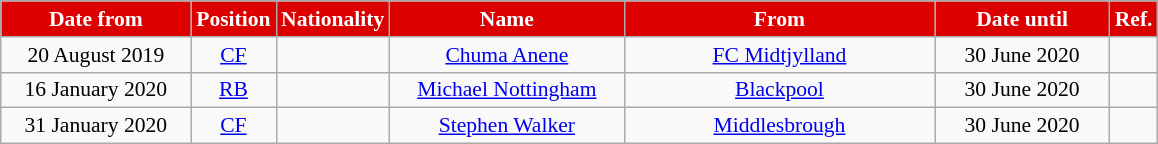<table class="wikitable"  style="text-align:center; font-size:90%; ">
<tr>
<th style="background:#d00; color:#FFFFFF; width:120px;">Date from</th>
<th style="background:#d00; color:#FFFFFF; width:50px;">Position</th>
<th style="background:#d00; color:#FFFFFF; width:50px;">Nationality</th>
<th style="background:#d00; color:#FFFFFF; width:150px;">Name</th>
<th style="background:#d00; color:#FFFFFF; width:200px;">From</th>
<th style="background:#d00; color:#FFFFFF; width:110px;">Date until</th>
<th style="background:#d00; color:#FFFFFF; width:25px;">Ref.</th>
</tr>
<tr>
<td>20 August 2019</td>
<td><a href='#'>CF</a></td>
<td></td>
<td><a href='#'>Chuma Anene</a></td>
<td> <a href='#'>FC Midtjylland</a></td>
<td>30 June 2020</td>
<td></td>
</tr>
<tr>
<td>16 January 2020</td>
<td><a href='#'>RB</a></td>
<td></td>
<td><a href='#'>Michael Nottingham</a></td>
<td> <a href='#'>Blackpool</a></td>
<td>30 June 2020</td>
<td></td>
</tr>
<tr>
<td>31 January 2020</td>
<td><a href='#'>CF</a></td>
<td></td>
<td><a href='#'>Stephen Walker</a></td>
<td> <a href='#'>Middlesbrough</a></td>
<td>30 June 2020</td>
<td></td>
</tr>
</table>
